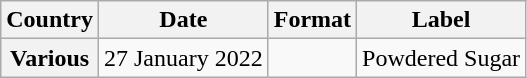<table class="wikitable plainrowheaders">
<tr>
<th>Country</th>
<th>Date</th>
<th>Format</th>
<th>Label</th>
</tr>
<tr>
<th scope="row">Various</th>
<td>27 January 2022</td>
<td></td>
<td>Powdered Sugar</td>
</tr>
</table>
